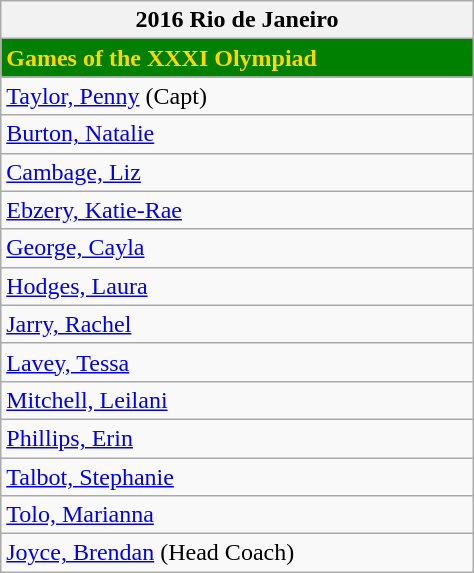<table class="wikitable collapsible autocollapse" width=25%>
<tr>
<th>2016 Rio de Janeiro</th>
</tr>
<tr>
<td bgcolor=green style="color:gold; width:200px"><strong>Games of the XXXI Olympiad</strong></td>
</tr>
<tr>
<td><a href='#'>Taylor, Penny</a> (Capt)</td>
</tr>
<tr>
<td><a href='#'>Burton, Natalie</a></td>
</tr>
<tr>
<td><a href='#'>Cambage, Liz</a></td>
</tr>
<tr>
<td><a href='#'>Ebzery, Katie-Rae</a></td>
</tr>
<tr>
<td><a href='#'>George, Cayla</a></td>
</tr>
<tr>
<td><a href='#'>Hodges, Laura</a></td>
</tr>
<tr>
<td><a href='#'>Jarry, Rachel</a></td>
</tr>
<tr>
<td><a href='#'>Lavey, Tessa</a></td>
</tr>
<tr>
<td><a href='#'>Mitchell, Leilani</a></td>
</tr>
<tr>
<td><a href='#'>Phillips, Erin</a></td>
</tr>
<tr>
<td><a href='#'>Talbot, Stephanie</a></td>
</tr>
<tr>
<td><a href='#'>Tolo, Marianna</a></td>
</tr>
<tr>
<td><a href='#'>Joyce, Brendan</a> (Head Coach)</td>
</tr>
</table>
